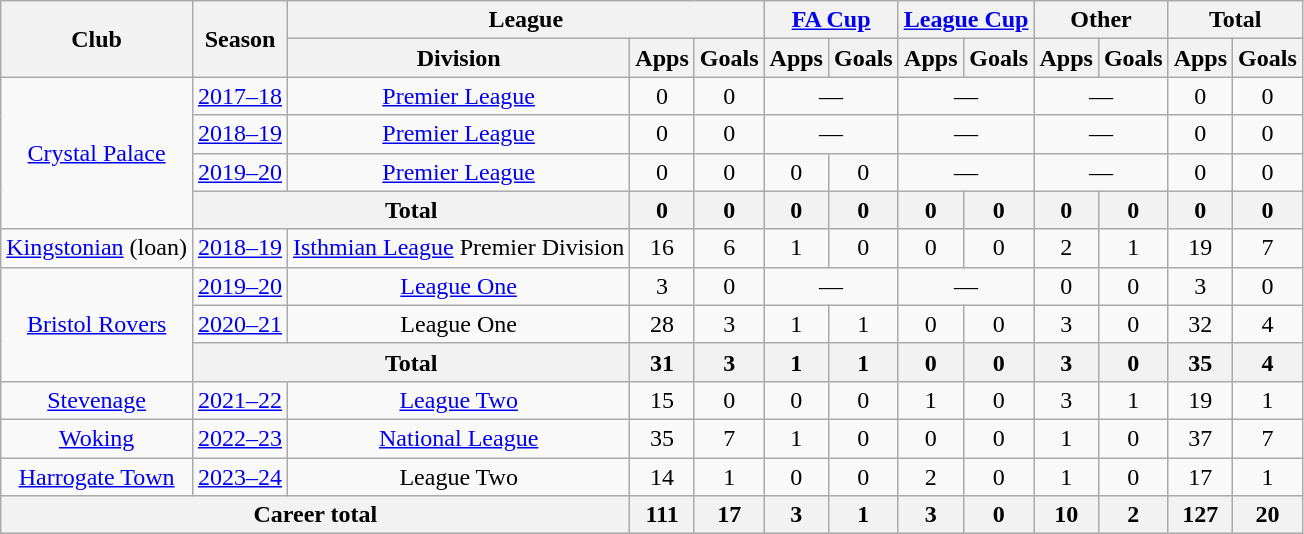<table class="wikitable" style="text-align: center;">
<tr>
<th rowspan="2">Club</th>
<th rowspan="2">Season</th>
<th colspan="3">League</th>
<th colspan="2"><a href='#'>FA Cup</a></th>
<th colspan="2"><a href='#'>League Cup</a></th>
<th colspan="2">Other</th>
<th colspan="2">Total</th>
</tr>
<tr>
<th>Division</th>
<th>Apps</th>
<th>Goals</th>
<th>Apps</th>
<th>Goals</th>
<th>Apps</th>
<th>Goals</th>
<th>Apps</th>
<th>Goals</th>
<th>Apps</th>
<th>Goals</th>
</tr>
<tr>
<td rowspan=4><a href='#'>Crystal Palace</a></td>
<td><a href='#'>2017–18</a></td>
<td><a href='#'>Premier League</a></td>
<td>0</td>
<td>0</td>
<td colspan="2">—</td>
<td colspan="2">—</td>
<td colspan="2">—</td>
<td>0</td>
<td>0</td>
</tr>
<tr>
<td><a href='#'>2018–19</a></td>
<td><a href='#'>Premier League</a></td>
<td>0</td>
<td>0</td>
<td colspan="2">—</td>
<td colspan="2">—</td>
<td colspan="2">—</td>
<td>0</td>
<td>0</td>
</tr>
<tr>
<td><a href='#'>2019–20</a></td>
<td><a href='#'>Premier League</a></td>
<td>0</td>
<td>0</td>
<td>0</td>
<td>0</td>
<td colspan="2">—</td>
<td colspan="2">—</td>
<td>0</td>
<td>0</td>
</tr>
<tr>
<th colspan=2>Total</th>
<th>0</th>
<th>0</th>
<th>0</th>
<th>0</th>
<th>0</th>
<th>0</th>
<th>0</th>
<th>0</th>
<th>0</th>
<th>0</th>
</tr>
<tr>
<td><a href='#'>Kingstonian</a> (loan)</td>
<td><a href='#'>2018–19</a></td>
<td><a href='#'>Isthmian League</a> Premier Division</td>
<td>16</td>
<td>6</td>
<td>1</td>
<td>0</td>
<td>0</td>
<td>0</td>
<td>2</td>
<td>1</td>
<td>19</td>
<td>7</td>
</tr>
<tr>
<td rowspan="3"><a href='#'>Bristol Rovers</a></td>
<td><a href='#'>2019–20</a></td>
<td><a href='#'>League One</a></td>
<td>3</td>
<td>0</td>
<td colspan="2">—</td>
<td colspan="2">—</td>
<td>0</td>
<td>0</td>
<td>3</td>
<td>0</td>
</tr>
<tr>
<td><a href='#'>2020–21</a></td>
<td>League One</td>
<td>28</td>
<td>3</td>
<td>1</td>
<td>1</td>
<td>0</td>
<td>0</td>
<td>3</td>
<td>0</td>
<td>32</td>
<td>4</td>
</tr>
<tr>
<th colspan="2">Total</th>
<th>31</th>
<th>3</th>
<th>1</th>
<th>1</th>
<th>0</th>
<th>0</th>
<th>3</th>
<th>0</th>
<th>35</th>
<th>4</th>
</tr>
<tr>
<td><a href='#'>Stevenage</a></td>
<td><a href='#'>2021–22</a></td>
<td><a href='#'>League Two</a></td>
<td>15</td>
<td>0</td>
<td>0</td>
<td>0</td>
<td>1</td>
<td>0</td>
<td>3</td>
<td>1</td>
<td>19</td>
<td>1</td>
</tr>
<tr>
<td><a href='#'>Woking</a></td>
<td><a href='#'>2022–23</a></td>
<td><a href='#'>National League</a></td>
<td>35</td>
<td>7</td>
<td>1</td>
<td>0</td>
<td>0</td>
<td>0</td>
<td>1</td>
<td>0</td>
<td>37</td>
<td>7</td>
</tr>
<tr>
<td><a href='#'>Harrogate Town</a></td>
<td><a href='#'>2023–24</a></td>
<td>League Two</td>
<td>14</td>
<td>1</td>
<td>0</td>
<td>0</td>
<td>2</td>
<td>0</td>
<td>1</td>
<td>0</td>
<td>17</td>
<td>1</td>
</tr>
<tr>
<th colspan=3>Career total</th>
<th>111</th>
<th>17</th>
<th>3</th>
<th>1</th>
<th>3</th>
<th>0</th>
<th>10</th>
<th>2</th>
<th>127</th>
<th>20</th>
</tr>
</table>
